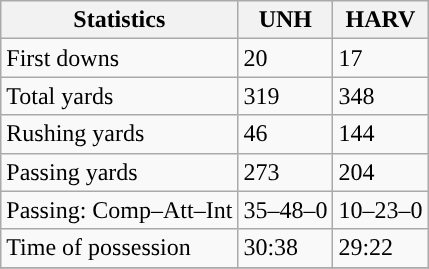<table class="wikitable" style="float: left;">
<tr>
<th>Statistics</th>
<th>UNH</th>
<th>HARV</th>
</tr>
<tr>
<td>First downs</td>
<td>20</td>
<td>17</td>
</tr>
<tr>
<td>Total yards</td>
<td>319</td>
<td>348</td>
</tr>
<tr>
<td>Rushing yards</td>
<td>46</td>
<td>144</td>
</tr>
<tr>
<td>Passing yards</td>
<td>273</td>
<td>204</td>
</tr>
<tr>
<td>Passing: Comp–Att–Int</td>
<td>35–48–0</td>
<td>10–23–0</td>
</tr>
<tr>
<td>Time of possession</td>
<td>30:38</td>
<td>29:22</td>
</tr>
<tr>
</tr>
</table>
